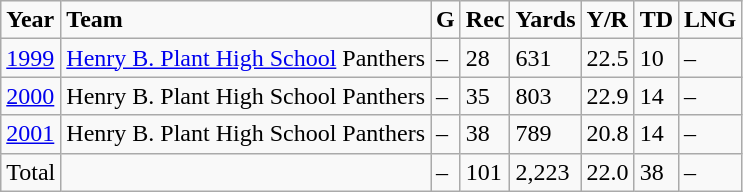<table class="wikitable">
<tr>
<td><strong>Year</strong></td>
<td><strong>Team</strong></td>
<td><strong>G</strong></td>
<td><strong>Rec</strong></td>
<td><strong>Yards</strong></td>
<td><strong>Y/R</strong></td>
<td><strong>TD</strong></td>
<td><strong>LNG</strong></td>
</tr>
<tr>
<td><a href='#'>1999</a></td>
<td><a href='#'>Henry B. Plant High School</a> Panthers</td>
<td>–</td>
<td>28</td>
<td>631</td>
<td>22.5</td>
<td>10</td>
<td>–</td>
</tr>
<tr>
<td><a href='#'>2000</a></td>
<td>Henry B. Plant High School Panthers</td>
<td>–</td>
<td>35</td>
<td>803</td>
<td>22.9</td>
<td>14</td>
<td>–</td>
</tr>
<tr>
<td><a href='#'>2001</a></td>
<td>Henry B. Plant High School Panthers</td>
<td>–</td>
<td>38</td>
<td>789</td>
<td>20.8</td>
<td>14</td>
<td>–</td>
</tr>
<tr>
<td>Total</td>
<td></td>
<td>–</td>
<td>101</td>
<td>2,223</td>
<td>22.0</td>
<td>38</td>
<td>–</td>
</tr>
</table>
